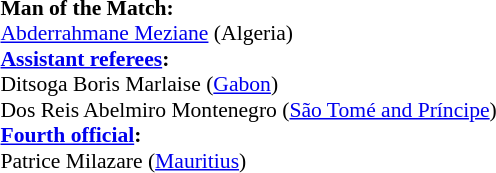<table style="width:100%; font-size:90%;">
<tr>
<td><br><strong>Man of the Match:</strong>
<br><a href='#'>Abderrahmane Meziane</a> (Algeria)<br><strong><a href='#'>Assistant referees</a>:</strong>
<br>Ditsoga Boris Marlaise (<a href='#'>Gabon</a>)
<br>Dos Reis Abelmiro Montenegro (<a href='#'>São Tomé and Príncipe</a>)
<br><strong><a href='#'>Fourth official</a>:</strong>
<br>Patrice Milazare (<a href='#'>Mauritius</a>)</td>
</tr>
</table>
